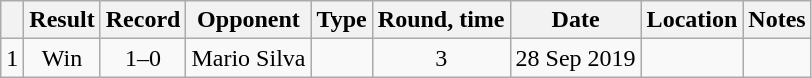<table class="wikitable" style="text-align:center">
<tr>
<th></th>
<th>Result</th>
<th>Record</th>
<th>Opponent</th>
<th>Type</th>
<th>Round, time</th>
<th>Date</th>
<th>Location</th>
<th>Notes</th>
</tr>
<tr>
<td>1</td>
<td>Win</td>
<td>1–0</td>
<td style="text-align:left;">Mario Silva</td>
<td></td>
<td>3</td>
<td>28 Sep 2019</td>
<td style="text-align:left;"></td>
<td style="text-align:left;"></td>
</tr>
</table>
